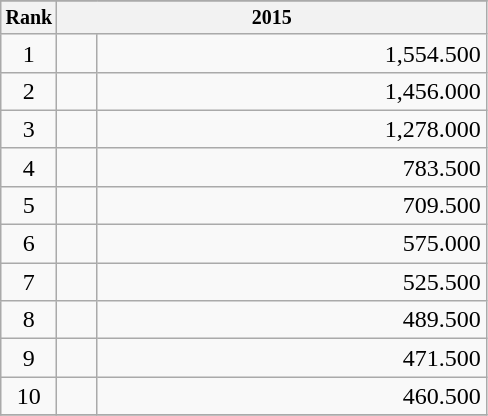<table class=wikitable style=text-align:center;>
<tr>
</tr>
<tr style="font-size:10pt;font-weight:bold">
<th>Rank</th>
<th colspan=2 width="280">2015</th>
</tr>
<tr>
<td>1</td>
<td style="text-align:left;"></td>
<td style="text-align:right;">1,554.500</td>
</tr>
<tr>
<td>2</td>
<td style="text-align:left;"></td>
<td style="text-align:right;">1,456.000</td>
</tr>
<tr>
<td>3</td>
<td style="text-align:left;"></td>
<td style="text-align:right;">1,278.000</td>
</tr>
<tr>
<td>4</td>
<td style="text-align:left;"></td>
<td style="text-align:right;">783.500</td>
</tr>
<tr>
<td>5</td>
<td style="text-align:left;"></td>
<td style="text-align:right;">709.500</td>
</tr>
<tr>
<td>6</td>
<td style="text-align:left;"></td>
<td style="text-align:right;">575.000</td>
</tr>
<tr>
<td>7</td>
<td style="text-align:left;"></td>
<td style="text-align:right;">525.500</td>
</tr>
<tr>
<td>8</td>
<td style="text-align:left;"></td>
<td style="text-align:right;">489.500</td>
</tr>
<tr>
<td>9</td>
<td style="text-align:left;"></td>
<td style="text-align:right;">471.500</td>
</tr>
<tr>
<td>10</td>
<td style="text-align:left;"></td>
<td style="text-align:right;">460.500</td>
</tr>
<tr>
</tr>
</table>
